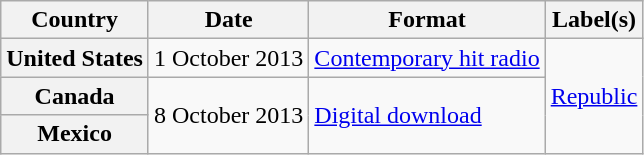<table class="wikitable plainrowheaders">
<tr>
<th scope="col">Country</th>
<th scope="col">Date</th>
<th scope="col">Format</th>
<th scope="col">Label(s)</th>
</tr>
<tr>
<th scope="row" rowspan="2">United States</th>
<td>1 October 2013</td>
<td><a href='#'>Contemporary hit radio</a></td>
<td rowspan="4"><a href='#'>Republic</a></td>
</tr>
<tr>
<td rowspan="3">8 October 2013</td>
<td rowspan="3"><a href='#'>Digital download</a></td>
</tr>
<tr>
<th scope="row">Canada</th>
</tr>
<tr>
<th scope="row">Mexico</th>
</tr>
</table>
